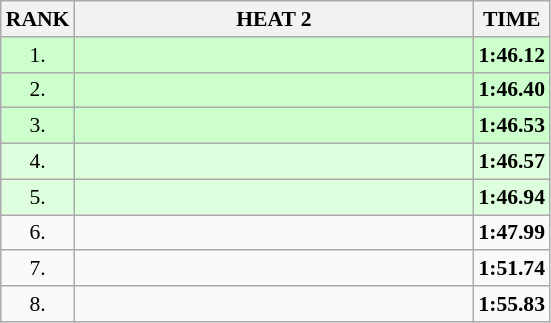<table class="wikitable" style="border-collapse: collapse; font-size: 90%;">
<tr>
<th>RANK</th>
<th align="left" style="width: 18em">HEAT 2</th>
<th>TIME</th>
</tr>
<tr style="background:#ccffcc;">
<td align="center">1.</td>
<td></td>
<td align="center"><strong>1:46.12</strong></td>
</tr>
<tr style="background:#ccffcc;">
<td align="center">2.</td>
<td></td>
<td align="center"><strong>1:46.40</strong></td>
</tr>
<tr style="background:#ccffcc;">
<td align="center">3.</td>
<td></td>
<td align="center"><strong>1:46.53</strong></td>
</tr>
<tr style="background:#ddffdd;">
<td align="center">4.</td>
<td></td>
<td align="center"><strong>1:46.57</strong></td>
</tr>
<tr style="background:#ddffdd;">
<td align="center">5.</td>
<td></td>
<td align="center"><strong>1:46.94</strong></td>
</tr>
<tr>
<td align="center">6.</td>
<td></td>
<td align="center"><strong>1:47.99</strong></td>
</tr>
<tr>
<td align="center">7.</td>
<td></td>
<td align="center"><strong>1:51.74</strong></td>
</tr>
<tr>
<td align="center">8.</td>
<td></td>
<td align="center"><strong>1:55.83</strong></td>
</tr>
</table>
